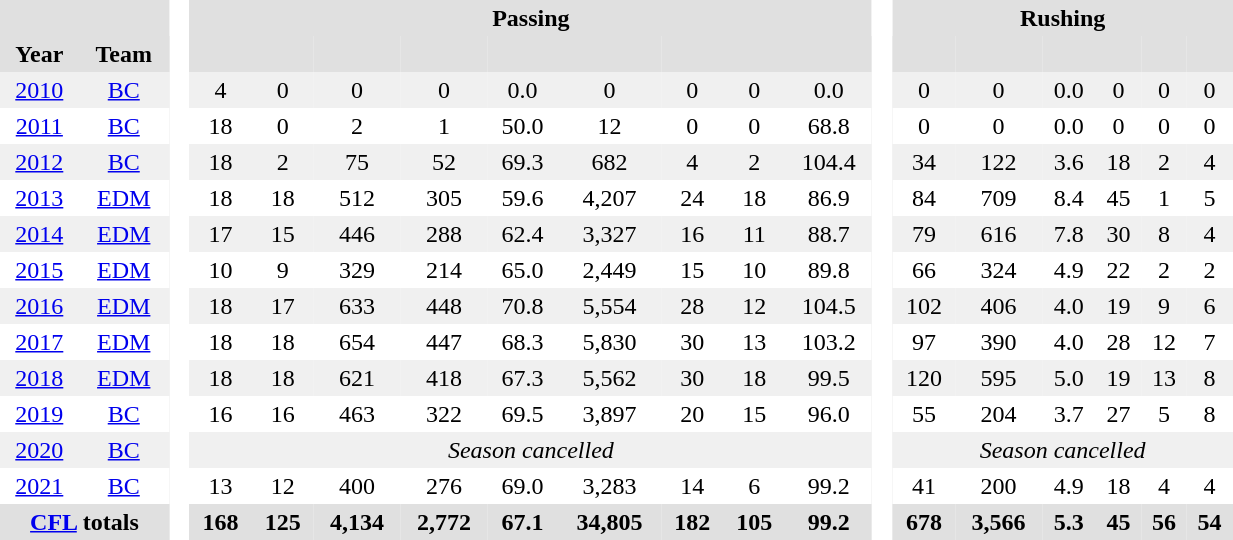<table BORDER="0" CELLPADDING="3" CELLSPACING="0" width="65%" style="text-align:center">
<tr bgcolor="#e0e0e0">
<th colspan="2"></th>
<th rowspan="99" bgcolor="#ffffff"> </th>
<th colspan="9">Passing</th>
<th rowspan="99" bgcolor="#ffffff"> </th>
<th colspan="6">Rushing</th>
</tr>
<tr bgcolor="#e0e0e0">
<th>Year</th>
<th>Team</th>
<th></th>
<th></th>
<th></th>
<th></th>
<th></th>
<th></th>
<th></th>
<th></th>
<th></th>
<th></th>
<th></th>
<th></th>
<th></th>
<th></th>
<th></th>
</tr>
<tr ALIGN="center" bgcolor="#f0f0f0">
<td><a href='#'>2010</a></td>
<td><a href='#'>BC</a></td>
<td>4</td>
<td>0</td>
<td>0</td>
<td>0</td>
<td>0.0</td>
<td>0</td>
<td>0</td>
<td>0</td>
<td>0.0</td>
<td>0</td>
<td>0</td>
<td>0.0</td>
<td>0</td>
<td>0</td>
<td>0</td>
</tr>
<tr ALIGN="center">
<td><a href='#'>2011</a></td>
<td><a href='#'>BC</a></td>
<td>18</td>
<td>0</td>
<td>2</td>
<td>1</td>
<td>50.0</td>
<td>12</td>
<td>0</td>
<td>0</td>
<td>68.8</td>
<td>0</td>
<td>0</td>
<td>0.0</td>
<td>0</td>
<td>0</td>
<td>0</td>
</tr>
<tr ALIGN="center" bgcolor="#f0f0f0">
<td><a href='#'>2012</a></td>
<td><a href='#'>BC</a></td>
<td>18</td>
<td>2</td>
<td>75</td>
<td>52</td>
<td>69.3</td>
<td>682</td>
<td>4</td>
<td>2</td>
<td>104.4</td>
<td>34</td>
<td>122</td>
<td>3.6</td>
<td>18</td>
<td>2</td>
<td>4</td>
</tr>
<tr ALIGN="center">
<td><a href='#'>2013</a></td>
<td><a href='#'>EDM</a></td>
<td>18</td>
<td>18</td>
<td>512</td>
<td>305</td>
<td>59.6</td>
<td>4,207</td>
<td>24</td>
<td>18</td>
<td>86.9</td>
<td>84</td>
<td>709</td>
<td>8.4</td>
<td>45</td>
<td>1</td>
<td>5</td>
</tr>
<tr ALIGN="center" bgcolor="#f0f0f0">
<td><a href='#'>2014</a></td>
<td><a href='#'>EDM</a></td>
<td>17</td>
<td>15</td>
<td>446</td>
<td>288</td>
<td>62.4</td>
<td>3,327</td>
<td>16</td>
<td>11</td>
<td>88.7</td>
<td>79</td>
<td>616</td>
<td>7.8</td>
<td>30</td>
<td>8</td>
<td>4</td>
</tr>
<tr ALIGN="center">
<td><a href='#'>2015</a></td>
<td><a href='#'>EDM</a></td>
<td>10</td>
<td>9</td>
<td>329</td>
<td>214</td>
<td>65.0</td>
<td>2,449</td>
<td>15</td>
<td>10</td>
<td>89.8</td>
<td>66</td>
<td>324</td>
<td>4.9</td>
<td>22</td>
<td>2</td>
<td>2</td>
</tr>
<tr ALIGN="center" bgcolor="#f0f0f0">
<td><a href='#'>2016</a></td>
<td><a href='#'>EDM</a></td>
<td>18</td>
<td>17</td>
<td>633</td>
<td>448</td>
<td>70.8</td>
<td>5,554</td>
<td>28</td>
<td>12</td>
<td>104.5</td>
<td>102</td>
<td>406</td>
<td>4.0</td>
<td>19</td>
<td>9</td>
<td>6</td>
</tr>
<tr ALIGN="center">
<td><a href='#'>2017</a></td>
<td><a href='#'>EDM</a></td>
<td>18</td>
<td>18</td>
<td>654</td>
<td>447</td>
<td>68.3</td>
<td>5,830</td>
<td>30</td>
<td>13</td>
<td>103.2</td>
<td>97</td>
<td>390</td>
<td>4.0</td>
<td>28</td>
<td>12</td>
<td>7</td>
</tr>
<tr ALIGN="center" bgcolor="#f0f0f0">
<td><a href='#'>2018</a></td>
<td><a href='#'>EDM</a></td>
<td>18</td>
<td>18</td>
<td>621</td>
<td>418</td>
<td>67.3</td>
<td>5,562</td>
<td>30</td>
<td>18</td>
<td>99.5</td>
<td>120</td>
<td>595</td>
<td>5.0</td>
<td>19</td>
<td>13</td>
<td>8</td>
</tr>
<tr ALIGN="center">
<td><a href='#'>2019</a></td>
<td><a href='#'>BC</a></td>
<td>16</td>
<td>16</td>
<td>463</td>
<td>322</td>
<td>69.5</td>
<td>3,897</td>
<td>20</td>
<td>15</td>
<td>96.0</td>
<td>55</td>
<td>204</td>
<td>3.7</td>
<td>27</td>
<td>5</td>
<td>8</td>
</tr>
<tr ALIGN="center" bgcolor="#f0f0f0">
<td><a href='#'>2020</a></td>
<td><a href='#'>BC</a></td>
<td colspan="9"><em>Season cancelled</em></td>
<td colspan="6"><em>Season cancelled</em></td>
</tr>
<tr ALIGN="center">
<td><a href='#'>2021</a></td>
<td><a href='#'>BC</a></td>
<td>13</td>
<td>12</td>
<td>400</td>
<td>276</td>
<td>69.0</td>
<td>3,283</td>
<td>14</td>
<td>6</td>
<td>99.2</td>
<td>41</td>
<td>200</td>
<td>4.9</td>
<td>18</td>
<td>4</td>
<td>4</td>
</tr>
<tr bgcolor="#e0e0e0">
<th colspan="2"><a href='#'>CFL</a> totals</th>
<th>168</th>
<th>125</th>
<th>4,134</th>
<th>2,772</th>
<th>67.1</th>
<th>34,805</th>
<th>182</th>
<th>105</th>
<th>99.2</th>
<th>678</th>
<th>3,566</th>
<th>5.3</th>
<th>45</th>
<th>56</th>
<th>54</th>
</tr>
</table>
